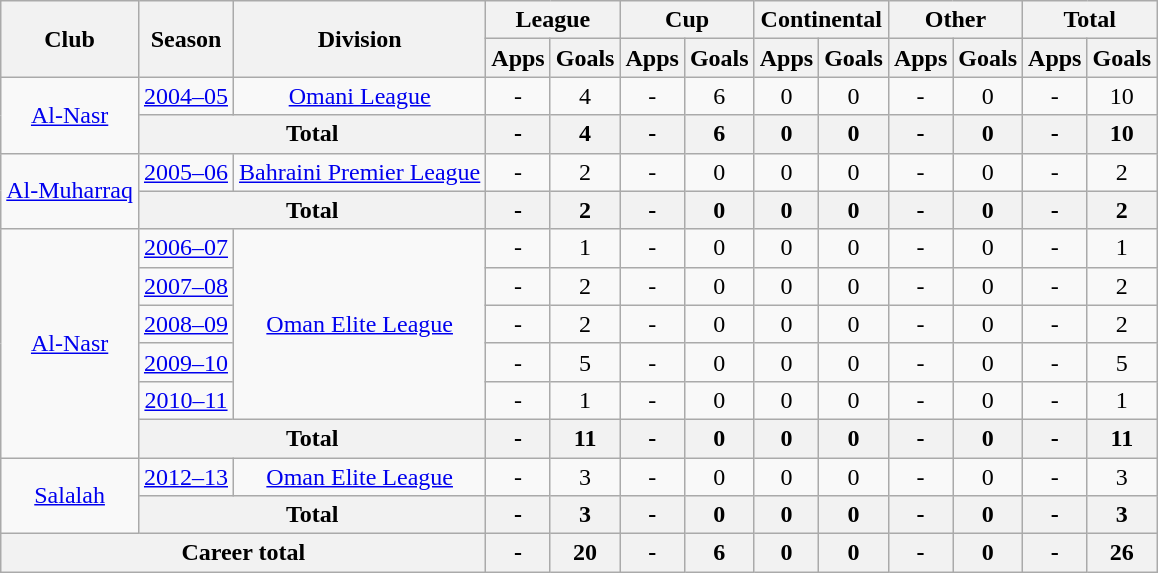<table class="wikitable" style="text-align: center;">
<tr>
<th rowspan="2">Club</th>
<th rowspan="2">Season</th>
<th rowspan="2">Division</th>
<th colspan="2">League</th>
<th colspan="2">Cup</th>
<th colspan="2">Continental</th>
<th colspan="2">Other</th>
<th colspan="2">Total</th>
</tr>
<tr>
<th>Apps</th>
<th>Goals</th>
<th>Apps</th>
<th>Goals</th>
<th>Apps</th>
<th>Goals</th>
<th>Apps</th>
<th>Goals</th>
<th>Apps</th>
<th>Goals</th>
</tr>
<tr>
<td rowspan="2"><a href='#'>Al-Nasr</a></td>
<td><a href='#'>2004–05</a></td>
<td rowspan="1"><a href='#'>Omani League</a></td>
<td>-</td>
<td>4</td>
<td>-</td>
<td>6</td>
<td>0</td>
<td>0</td>
<td>-</td>
<td>0</td>
<td>-</td>
<td>10</td>
</tr>
<tr>
<th colspan="2">Total</th>
<th>-</th>
<th>4</th>
<th>-</th>
<th>6</th>
<th>0</th>
<th>0</th>
<th>-</th>
<th>0</th>
<th>-</th>
<th>10</th>
</tr>
<tr>
<td rowspan="2"><a href='#'>Al-Muharraq</a></td>
<td><a href='#'>2005–06</a></td>
<td rowspan="1"><a href='#'>Bahraini Premier League</a></td>
<td>-</td>
<td>2</td>
<td>-</td>
<td>0</td>
<td>0</td>
<td>0</td>
<td>-</td>
<td>0</td>
<td>-</td>
<td>2</td>
</tr>
<tr>
<th colspan="2">Total</th>
<th>-</th>
<th>2</th>
<th>-</th>
<th>0</th>
<th>0</th>
<th>0</th>
<th>-</th>
<th>0</th>
<th>-</th>
<th>2</th>
</tr>
<tr>
<td rowspan="6"><a href='#'>Al-Nasr</a></td>
<td><a href='#'>2006–07</a></td>
<td rowspan="5"><a href='#'>Oman Elite League</a></td>
<td>-</td>
<td>1</td>
<td>-</td>
<td>0</td>
<td>0</td>
<td>0</td>
<td>-</td>
<td>0</td>
<td>-</td>
<td>1</td>
</tr>
<tr>
<td><a href='#'>2007–08</a></td>
<td>-</td>
<td>2</td>
<td>-</td>
<td>0</td>
<td>0</td>
<td>0</td>
<td>-</td>
<td>0</td>
<td>-</td>
<td>2</td>
</tr>
<tr>
<td><a href='#'>2008–09</a></td>
<td>-</td>
<td>2</td>
<td>-</td>
<td>0</td>
<td>0</td>
<td>0</td>
<td>-</td>
<td>0</td>
<td>-</td>
<td>2</td>
</tr>
<tr>
<td><a href='#'>2009–10</a></td>
<td>-</td>
<td>5</td>
<td>-</td>
<td>0</td>
<td>0</td>
<td>0</td>
<td>-</td>
<td>0</td>
<td>-</td>
<td>5</td>
</tr>
<tr>
<td><a href='#'>2010–11</a></td>
<td>-</td>
<td>1</td>
<td>-</td>
<td>0</td>
<td>0</td>
<td>0</td>
<td>-</td>
<td>0</td>
<td>-</td>
<td>1</td>
</tr>
<tr>
<th colspan="2">Total</th>
<th>-</th>
<th>11</th>
<th>-</th>
<th>0</th>
<th>0</th>
<th>0</th>
<th>-</th>
<th>0</th>
<th>-</th>
<th>11</th>
</tr>
<tr>
<td rowspan="2"><a href='#'>Salalah</a></td>
<td><a href='#'>2012–13</a></td>
<td rowspan="1"><a href='#'>Oman Elite League</a></td>
<td>-</td>
<td>3</td>
<td>-</td>
<td>0</td>
<td>0</td>
<td>0</td>
<td>-</td>
<td>0</td>
<td>-</td>
<td>3</td>
</tr>
<tr>
<th colspan="2">Total</th>
<th>-</th>
<th>3</th>
<th>-</th>
<th>0</th>
<th>0</th>
<th>0</th>
<th>-</th>
<th>0</th>
<th>-</th>
<th>3</th>
</tr>
<tr>
<th colspan="3">Career total</th>
<th>-</th>
<th>20</th>
<th>-</th>
<th>6</th>
<th>0</th>
<th>0</th>
<th>-</th>
<th>0</th>
<th>-</th>
<th>26</th>
</tr>
</table>
